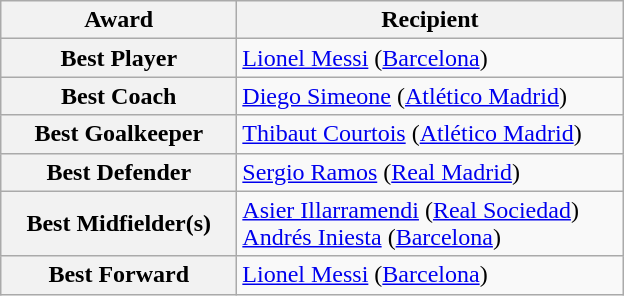<table class="wikitable">
<tr>
<th width="150">Award</th>
<th width="250">Recipient</th>
</tr>
<tr>
<th>Best Player</th>
<td> <a href='#'>Lionel Messi</a> (<a href='#'>Barcelona</a>)</td>
</tr>
<tr>
<th>Best Coach</th>
<td> <a href='#'>Diego Simeone</a> (<a href='#'>Atlético Madrid</a>)</td>
</tr>
<tr>
<th>Best Goalkeeper</th>
<td> <a href='#'>Thibaut Courtois</a> (<a href='#'>Atlético Madrid</a>)</td>
</tr>
<tr>
<th>Best Defender</th>
<td> <a href='#'>Sergio Ramos</a> (<a href='#'>Real Madrid</a>)</td>
</tr>
<tr>
<th>Best Midfielder(s)</th>
<td> <a href='#'>Asier Illarramendi</a> (<a href='#'>Real Sociedad</a>) <br>  <a href='#'>Andrés Iniesta</a> (<a href='#'>Barcelona</a>)</td>
</tr>
<tr>
<th>Best Forward</th>
<td> <a href='#'>Lionel Messi</a> (<a href='#'>Barcelona</a>)</td>
</tr>
</table>
